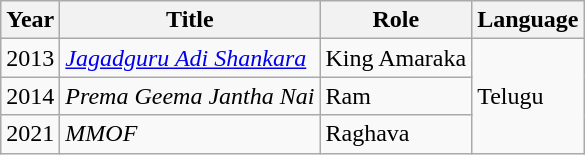<table class="wikitable">
<tr>
<th>Year</th>
<th>Title</th>
<th>Role</th>
<th>Language</th>
</tr>
<tr>
<td>2013</td>
<td><em><a href='#'>Jagadguru Adi Shankara</a></em></td>
<td>King Amaraka</td>
<td rowspan="3">Telugu</td>
</tr>
<tr>
<td>2014</td>
<td><em>Prema Geema Jantha Nai</em></td>
<td>Ram</td>
</tr>
<tr>
<td>2021</td>
<td><em>MMOF</em></td>
<td>Raghava</td>
</tr>
</table>
